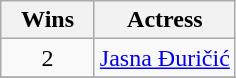<table class="wikitable sortable">
<tr>
<th scope="col" width="55">Wins</th>
<th scope="col">Actress</th>
</tr>
<tr>
<td style="text-align:center">2</td>
<td> <a href='#'>Jasna Đuričić</a></td>
</tr>
<tr>
</tr>
</table>
